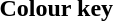<table class="toccolours">
<tr>
<th>Colour key</th>
</tr>
<tr>
<td></td>
</tr>
</table>
